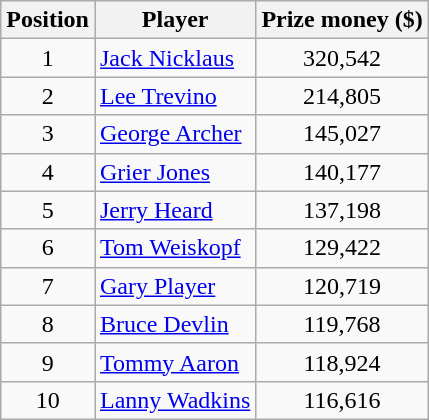<table class="wikitable">
<tr>
<th>Position</th>
<th>Player</th>
<th>Prize money ($)</th>
</tr>
<tr>
<td align=center>1</td>
<td> <a href='#'>Jack Nicklaus</a></td>
<td align=center>320,542</td>
</tr>
<tr>
<td align=center>2</td>
<td> <a href='#'>Lee Trevino</a></td>
<td align=center>214,805</td>
</tr>
<tr>
<td align=center>3</td>
<td> <a href='#'>George Archer</a></td>
<td align=center>145,027</td>
</tr>
<tr>
<td align=center>4</td>
<td> <a href='#'>Grier Jones</a></td>
<td align=center>140,177</td>
</tr>
<tr>
<td align=center>5</td>
<td> <a href='#'>Jerry Heard</a></td>
<td align=center>137,198</td>
</tr>
<tr>
<td align=center>6</td>
<td> <a href='#'>Tom Weiskopf</a></td>
<td align=center>129,422</td>
</tr>
<tr>
<td align=center>7</td>
<td> <a href='#'>Gary Player</a></td>
<td align=center>120,719</td>
</tr>
<tr>
<td align=center>8</td>
<td> <a href='#'>Bruce Devlin</a></td>
<td align=center>119,768</td>
</tr>
<tr>
<td align=center>9</td>
<td> <a href='#'>Tommy Aaron</a></td>
<td align=center>118,924</td>
</tr>
<tr>
<td align=center>10</td>
<td> <a href='#'>Lanny Wadkins</a></td>
<td align=center>116,616</td>
</tr>
</table>
